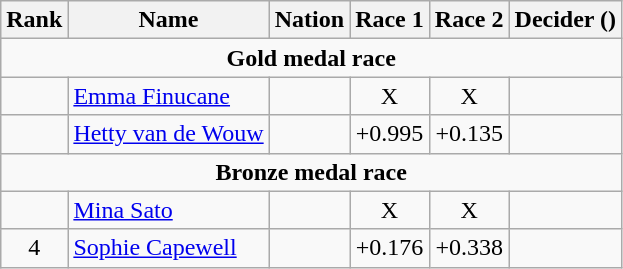<table class="wikitable" style="text-align:center">
<tr>
<th>Rank</th>
<th>Name</th>
<th>Nation</th>
<th>Race 1</th>
<th>Race 2</th>
<th>Decider ()</th>
</tr>
<tr>
<td colspan=6><strong>Gold medal race</strong></td>
</tr>
<tr>
<td></td>
<td align=left><a href='#'>Emma Finucane</a></td>
<td align=left></td>
<td>X</td>
<td>X</td>
<td></td>
</tr>
<tr>
<td></td>
<td align=left><a href='#'>Hetty van de Wouw</a></td>
<td align=left></td>
<td>+0.995</td>
<td>+0.135</td>
<td></td>
</tr>
<tr>
<td colspan=6><strong>Bronze medal race</strong></td>
</tr>
<tr>
<td></td>
<td align=left><a href='#'>Mina Sato</a></td>
<td align=left></td>
<td>X</td>
<td>X</td>
<td></td>
</tr>
<tr>
<td>4</td>
<td align=left><a href='#'>Sophie Capewell</a></td>
<td align=left></td>
<td>+0.176</td>
<td>+0.338</td>
<td></td>
</tr>
</table>
